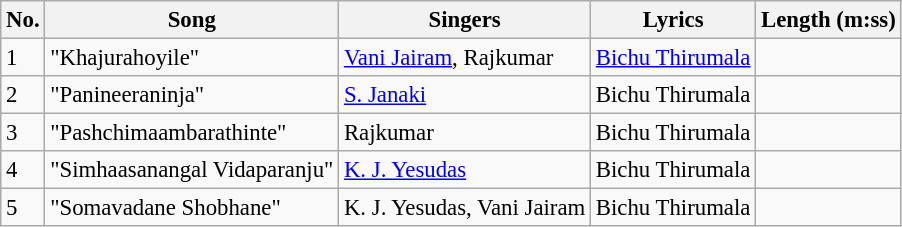<table class="wikitable" style="font-size:95%;">
<tr>
<th>No.</th>
<th>Song</th>
<th>Singers</th>
<th>Lyrics</th>
<th>Length (m:ss)</th>
</tr>
<tr>
<td>1</td>
<td>"Khajurahoyile"</td>
<td><a href='#'>Vani Jairam</a>, Rajkumar</td>
<td><a href='#'>Bichu Thirumala</a></td>
<td></td>
</tr>
<tr>
<td>2</td>
<td>"Panineeraninja"</td>
<td><a href='#'>S. Janaki</a></td>
<td>Bichu Thirumala</td>
<td></td>
</tr>
<tr>
<td>3</td>
<td>"Pashchimaambarathinte"</td>
<td>Rajkumar</td>
<td>Bichu Thirumala</td>
<td></td>
</tr>
<tr>
<td>4</td>
<td>"Simhaasanangal Vidaparanju"</td>
<td><a href='#'>K. J. Yesudas</a></td>
<td>Bichu Thirumala</td>
<td></td>
</tr>
<tr>
<td>5</td>
<td>"Somavadane Shobhane"</td>
<td>K. J. Yesudas, Vani Jairam</td>
<td>Bichu Thirumala</td>
<td></td>
</tr>
</table>
